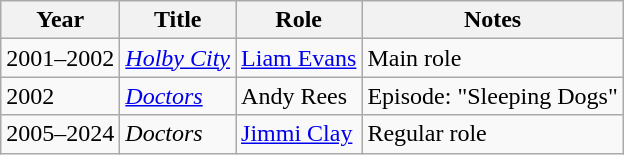<table class="wikitable sortable">
<tr>
<th>Year</th>
<th>Title</th>
<th>Role</th>
<th class="unsortable">Notes</th>
</tr>
<tr>
<td>2001–2002</td>
<td><em><a href='#'>Holby City</a></em></td>
<td><a href='#'>Liam Evans</a></td>
<td>Main role</td>
</tr>
<tr>
<td>2002</td>
<td><em><a href='#'>Doctors</a></em></td>
<td>Andy Rees</td>
<td>Episode: "Sleeping Dogs"</td>
</tr>
<tr>
<td>2005–2024</td>
<td><em>Doctors</em></td>
<td><a href='#'>Jimmi Clay</a></td>
<td>Regular role</td>
</tr>
</table>
